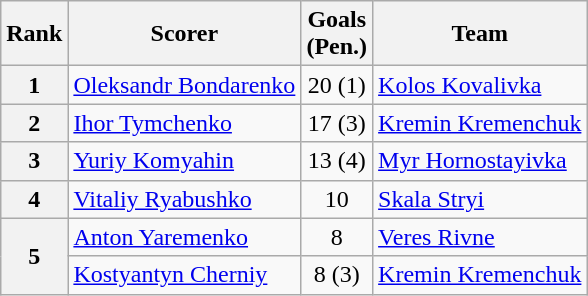<table class="wikitable">
<tr>
<th>Rank</th>
<th>Scorer</th>
<th>Goals<br>(Pen.)</th>
<th>Team</th>
</tr>
<tr>
<th>1</th>
<td> <a href='#'>Oleksandr Bondarenko</a></td>
<td align=center>20 (1)</td>
<td><a href='#'>Kolos Kovalivka</a></td>
</tr>
<tr>
<th>2</th>
<td> <a href='#'>Ihor Tymchenko</a></td>
<td align=center>17 (3)</td>
<td><a href='#'>Kremin Kremenchuk</a></td>
</tr>
<tr>
<th>3</th>
<td> <a href='#'>Yuriy Komyahin</a></td>
<td align=center>13 (4)</td>
<td><a href='#'>Myr Hornostayivka</a></td>
</tr>
<tr>
<th>4</th>
<td> <a href='#'>Vitaliy Ryabushko</a></td>
<td align=center>10</td>
<td><a href='#'>Skala Stryi</a></td>
</tr>
<tr>
<th rowspan=2>5</th>
<td> <a href='#'>Anton Yaremenko</a></td>
<td align=center>8</td>
<td><a href='#'>Veres Rivne</a></td>
</tr>
<tr>
<td> <a href='#'>Kostyantyn Cherniy</a></td>
<td align=center>8 (3)</td>
<td><a href='#'>Kremin Kremenchuk</a></td>
</tr>
</table>
